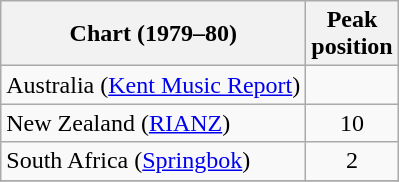<table class="wikitable sortable">
<tr>
<th>Chart (1979–80)</th>
<th>Peak<br>position</th>
</tr>
<tr>
<td>Australia (<a href='#'>Kent Music Report</a>)</td>
<td></td>
</tr>
<tr>
<td>New Zealand (<a href='#'>RIANZ</a>)</td>
<td style="text-align:center;">10</td>
</tr>
<tr>
<td>South Africa (<a href='#'>Springbok</a>)</td>
<td align="center">2</td>
</tr>
<tr>
</tr>
</table>
